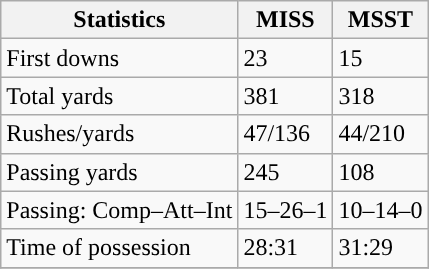<table class="wikitable" style="float: left;">
<tr>
<th>Statistics</th>
<th>MISS</th>
<th>MSST</th>
</tr>
<tr>
<td>First downs</td>
<td>23</td>
<td>15</td>
</tr>
<tr>
<td>Total yards</td>
<td>381</td>
<td>318</td>
</tr>
<tr>
<td>Rushes/yards</td>
<td>47/136</td>
<td>44/210</td>
</tr>
<tr>
<td>Passing yards</td>
<td>245</td>
<td>108</td>
</tr>
<tr>
<td>Passing: Comp–Att–Int</td>
<td>15–26–1</td>
<td>10–14–0</td>
</tr>
<tr>
<td>Time of possession</td>
<td>28:31</td>
<td>31:29</td>
</tr>
<tr>
</tr>
</table>
